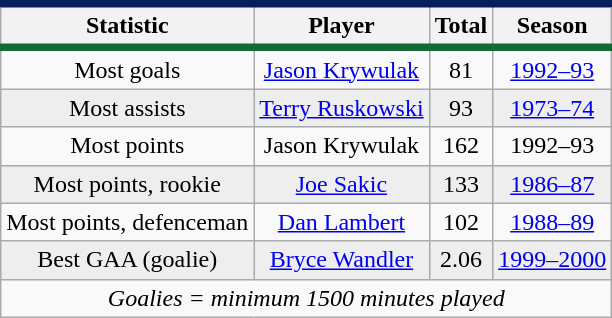<table class="wikitable" style="float:left; text-align: center; margin-right:1em;">
<tr style="border-top:#061F5C 5px solid; border-bottom:#166936 5px solid;">
<th>Statistic</th>
<th>Player</th>
<th>Total</th>
<th>Season</th>
</tr>
<tr>
<td>Most goals</td>
<td><a href='#'>Jason Krywulak</a></td>
<td>81</td>
<td><a href='#'>1992–93</a></td>
</tr>
<tr align="center" bgcolor="#eeeeee">
<td>Most assists</td>
<td><a href='#'>Terry Ruskowski</a></td>
<td>93</td>
<td><a href='#'>1973–74</a></td>
</tr>
<tr>
<td>Most points</td>
<td>Jason Krywulak</td>
<td>162</td>
<td>1992–93</td>
</tr>
<tr align="center" bgcolor="#eeeeee">
<td>Most points, rookie</td>
<td><a href='#'>Joe Sakic</a></td>
<td>133</td>
<td><a href='#'>1986–87</a></td>
</tr>
<tr>
<td>Most points, defenceman</td>
<td><a href='#'>Dan Lambert</a></td>
<td>102</td>
<td><a href='#'>1988–89</a></td>
</tr>
<tr align="center" bgcolor="#eeeeee">
<td>Best GAA (goalie)</td>
<td><a href='#'>Bryce Wandler</a></td>
<td>2.06</td>
<td><a href='#'>1999–2000</a></td>
</tr>
<tr>
<td colspan=4 style="border-bottom:1px #aaaaaa solid;"><em>Goalies = minimum 1500 minutes played</em></td>
</tr>
</table>
